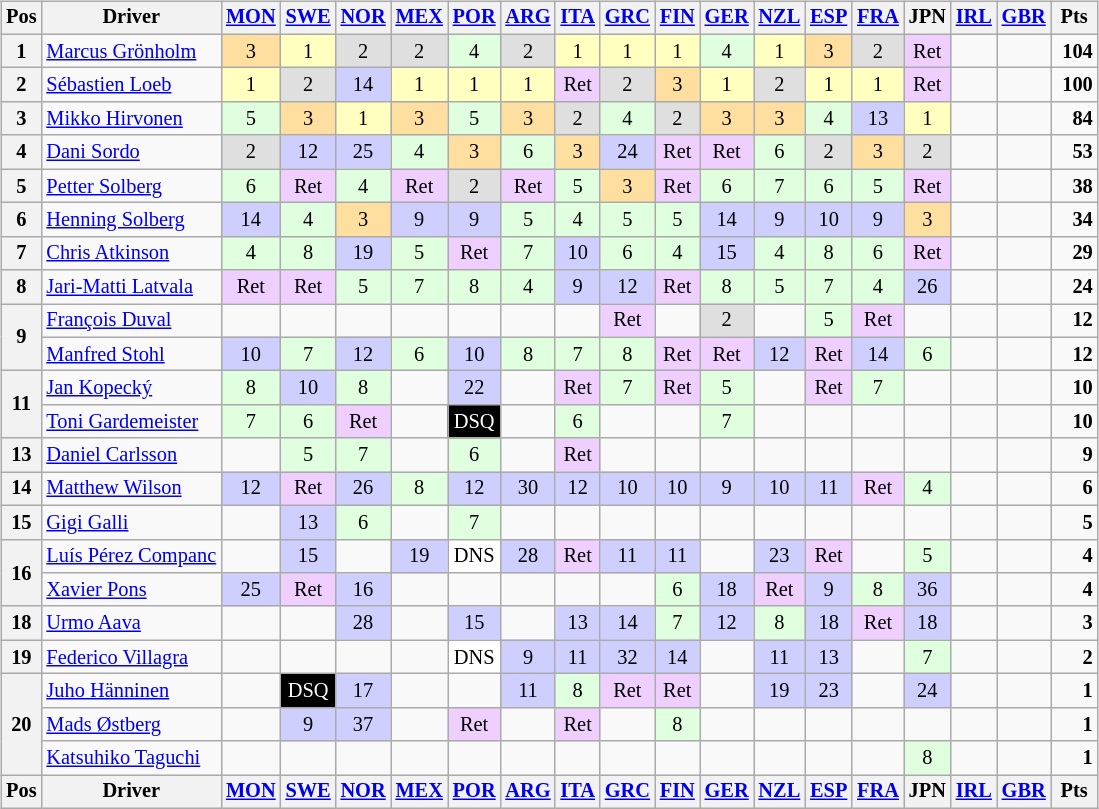<table>
<tr>
<td><br><table class="wikitable" style="font-size: 85%; text-align: center;">
<tr valign="top">
<th valign="middle">Pos</th>
<th valign="middle">Driver</th>
<th><a href='#'>MON</a><br></th>
<th><a href='#'>SWE</a><br></th>
<th><a href='#'>NOR</a><br></th>
<th><a href='#'>MEX</a><br></th>
<th><a href='#'>POR</a><br></th>
<th><a href='#'>ARG</a><br></th>
<th><a href='#'>ITA</a><br></th>
<th><a href='#'>GRC</a><br></th>
<th><a href='#'>FIN</a><br></th>
<th><a href='#'>GER</a><br></th>
<th><a href='#'>NZL</a><br></th>
<th><a href='#'>ESP</a><br></th>
<th><a href='#'>FRA</a><br></th>
<th>JPN<br></th>
<th><a href='#'>IRL</a><br></th>
<th><a href='#'>GBR</a><br></th>
<th valign="middle"> Pts </th>
</tr>
<tr>
<th>1</th>
<td align=left> <a href='#'>Marcus Grönholm</a></td>
<td style="background:#ffdf9f;">3</td>
<td style="background:#ffffbf;">1</td>
<td style="background:#dfdfdf;">2</td>
<td style="background:#dfdfdf;">2</td>
<td style="background:#dfffdf;">4</td>
<td style="background:#dfdfdf;">2</td>
<td style="background:#ffffbf;">1</td>
<td style="background:#ffffbf;">1</td>
<td style="background:#ffffbf;">1</td>
<td style="background:#dfffdf;">4</td>
<td style="background:#ffffbf;">1</td>
<td style="background:#ffdf9f;">3</td>
<td style="background:#dfdfdf;">2</td>
<td style="background:#efcfff;">Ret</td>
<td></td>
<td></td>
<td align="right"><strong>104</strong></td>
</tr>
<tr>
<th>2</th>
<td align=left> <a href='#'>Sébastien Loeb</a></td>
<td style="background:#ffffbf;">1</td>
<td style="background:#dfdfdf;">2</td>
<td style="background:#cfcfff;">14</td>
<td style="background:#ffffbf;">1</td>
<td style="background:#ffffbf;">1</td>
<td style="background:#ffffbf;">1</td>
<td style="background:#efcfff;">Ret</td>
<td style="background:#dfdfdf;">2</td>
<td style="background:#ffdf9f;">3</td>
<td style="background:#ffffbf;">1</td>
<td style="background:#dfdfdf;">2</td>
<td style="background:#ffffbf;">1</td>
<td style="background:#ffffbf;">1</td>
<td style="background:#efcfff;">Ret</td>
<td></td>
<td></td>
<td align="right"><strong>100</strong></td>
</tr>
<tr>
<th>3</th>
<td align=left> <a href='#'>Mikko Hirvonen</a></td>
<td style="background:#dfffdf;">5</td>
<td style="background:#ffdf9f;">3</td>
<td style="background:#ffffbf;">1</td>
<td style="background:#ffdf9f;">3</td>
<td style="background:#dfffdf;">5</td>
<td style="background:#ffdf9f;">3</td>
<td style="background:#dfdfdf;">2</td>
<td style="background:#dfffdf;">4</td>
<td style="background:#dfdfdf;">2</td>
<td style="background:#ffdf9f;">3</td>
<td style="background:#ffdf9f;">3</td>
<td style="background:#dfffdf;">4</td>
<td style="background:#cfcfff;">13</td>
<td style="background:#ffffbf;">1</td>
<td></td>
<td></td>
<td align="right"><strong>84</strong></td>
</tr>
<tr>
<th>4</th>
<td align=left> <a href='#'>Dani Sordo</a></td>
<td style="background:#dfdfdf;">2</td>
<td style="background:#cfcfff;">12</td>
<td style="background:#cfcfff;">25</td>
<td style="background:#dfffdf;">4</td>
<td style="background:#ffdf9f;">3</td>
<td style="background:#dfffdf;">6</td>
<td style="background:#ffdf9f;">3</td>
<td style="background:#cfcfff;">24</td>
<td style="background:#efcfff;">Ret</td>
<td style="background:#efcfff;">Ret</td>
<td style="background:#dfffdf;">6</td>
<td style="background:#dfdfdf;">2</td>
<td style="background:#ffdf9f;">3</td>
<td style="background:#dfdfdf;">2</td>
<td></td>
<td></td>
<td align="right"><strong>53</strong></td>
</tr>
<tr>
<th>5</th>
<td align=left> <a href='#'>Petter Solberg</a></td>
<td style="background:#dfffdf;">6</td>
<td style="background:#efcfff;">Ret</td>
<td style="background:#dfffdf;">4</td>
<td style="background:#efcfff;">Ret</td>
<td style="background:#dfdfdf;">2</td>
<td style="background:#efcfff;">Ret</td>
<td style="background:#dfffdf;">5</td>
<td style="background:#ffdf9f;">3</td>
<td style="background:#efcfff;">Ret</td>
<td style="background:#dfffdf;">6</td>
<td style="background:#dfffdf;">7</td>
<td style="background:#dfffdf;">6</td>
<td style="background:#dfffdf;">5</td>
<td style="background:#efcfff;">Ret</td>
<td></td>
<td></td>
<td align="right"><strong>38</strong></td>
</tr>
<tr>
<th>6</th>
<td align=left> <a href='#'>Henning Solberg</a></td>
<td style="background:#cfcfff;">14</td>
<td style="background:#dfffdf;">4</td>
<td style="background:#ffdf9f;">3</td>
<td style="background:#cfcfff;">9</td>
<td style="background:#cfcfff;">9</td>
<td style="background:#dfffdf;">5</td>
<td style="background:#dfffdf;">4</td>
<td style="background:#dfffdf;">5</td>
<td style="background:#dfffdf;">5</td>
<td style="background:#cfcfff;">14</td>
<td style="background:#cfcfff;">9</td>
<td style="background:#cfcfff;">10</td>
<td style="background:#cfcfff;">9</td>
<td style="background:#ffdf9f;">3</td>
<td></td>
<td></td>
<td align="right"><strong>34</strong></td>
</tr>
<tr>
<th>7</th>
<td align=left> <a href='#'>Chris Atkinson</a></td>
<td style="background:#dfffdf;">4</td>
<td style="background:#dfffdf;">8</td>
<td style="background:#cfcfff;">19</td>
<td style="background:#dfffdf;">5</td>
<td style="background:#efcfff;">Ret</td>
<td style="background:#dfffdf;">7</td>
<td style="background:#cfcfff;">10</td>
<td style="background:#dfffdf;">6</td>
<td style="background:#dfffdf;">4</td>
<td style="background:#cfcfff;">15</td>
<td style="background:#dfffdf;">4</td>
<td style="background:#dfffdf;">8</td>
<td style="background:#dfffdf;">6</td>
<td style="background:#efcfff;">Ret</td>
<td></td>
<td></td>
<td align="right"><strong>29</strong></td>
</tr>
<tr>
<th>8</th>
<td align=left> <a href='#'>Jari-Matti Latvala</a></td>
<td style="background:#efcfff;">Ret</td>
<td style="background:#efcfff;">Ret</td>
<td style="background:#dfffdf;">5</td>
<td style="background:#dfffdf;">7</td>
<td style="background:#dfffdf;">8</td>
<td style="background:#dfffdf;">4</td>
<td style="background:#cfcfff;">9</td>
<td style="background:#cfcfff;">12</td>
<td style="background:#efcfff;">Ret</td>
<td style="background:#dfffdf;">8</td>
<td style="background:#dfffdf;">5</td>
<td style="background:#dfffdf;">7</td>
<td style="background:#dfffdf;">4</td>
<td style="background:#cfcfff;">26</td>
<td></td>
<td></td>
<td align="right"><strong>24</strong></td>
</tr>
<tr>
<th rowspan=2>9</th>
<td align=left> <a href='#'>François Duval</a></td>
<td></td>
<td></td>
<td></td>
<td></td>
<td></td>
<td></td>
<td></td>
<td style="background:#efcfff;">Ret</td>
<td></td>
<td style="background:#dfdfdf;">2</td>
<td></td>
<td style="background:#dfffdf;">5</td>
<td style="background:#efcfff;">Ret</td>
<td></td>
<td></td>
<td></td>
<td align="right"><strong>12</strong></td>
</tr>
<tr>
<td align=left> <a href='#'>Manfred Stohl</a></td>
<td style="background:#cfcfff;">10</td>
<td style="background:#dfffdf;">7</td>
<td style="background:#cfcfff;">12</td>
<td style="background:#dfffdf;">6</td>
<td style="background:#cfcfff;">10</td>
<td style="background:#dfffdf;">8</td>
<td style="background:#dfffdf;">7</td>
<td style="background:#dfffdf;">8</td>
<td style="background:#efcfff;">Ret</td>
<td style="background:#efcfff;">Ret</td>
<td style="background:#cfcfff;">12</td>
<td style="background:#efcfff;">Ret</td>
<td style="background:#cfcfff;">14</td>
<td style="background:#dfffdf;">6</td>
<td></td>
<td></td>
<td align="right"><strong>12</strong></td>
</tr>
<tr>
<th rowspan=2>11</th>
<td align=left> <a href='#'>Jan Kopecký</a></td>
<td style="background:#dfffdf;">8</td>
<td style="background:#cfcfff;">10</td>
<td style="background:#dfffdf;">8</td>
<td></td>
<td style="background:#cfcfff;">22</td>
<td></td>
<td style="background:#efcfff;">Ret</td>
<td style="background:#dfffdf;">7</td>
<td style="background:#efcfff;">Ret</td>
<td style="background:#dfffdf;">5</td>
<td></td>
<td style="background:#efcfff;">Ret</td>
<td style="background:#dfffdf;">7</td>
<td></td>
<td></td>
<td></td>
<td align="right"><strong>10</strong></td>
</tr>
<tr>
<td align=left> <a href='#'>Toni Gardemeister</a></td>
<td style="background:#dfffdf;">7</td>
<td style="background:#dfffdf;">6</td>
<td style="background:#efcfff;">Ret</td>
<td></td>
<td style="background:#000000; color:white;">DSQ</td>
<td></td>
<td style="background:#dfffdf;">6</td>
<td></td>
<td></td>
<td style="background:#dfffdf;">7</td>
<td></td>
<td></td>
<td></td>
<td></td>
<td></td>
<td></td>
<td align="right"><strong>10</strong></td>
</tr>
<tr>
<th>13</th>
<td align=left> <a href='#'>Daniel Carlsson</a></td>
<td></td>
<td style="background:#dfffdf;">5</td>
<td style="background:#dfffdf;">7</td>
<td></td>
<td style="background:#dfffdf;">6</td>
<td></td>
<td style="background:#efcfff;">Ret</td>
<td></td>
<td></td>
<td></td>
<td></td>
<td></td>
<td></td>
<td></td>
<td></td>
<td></td>
<td align="right"><strong>9</strong></td>
</tr>
<tr>
<th>14</th>
<td align=left> <a href='#'>Matthew Wilson</a></td>
<td style="background:#cfcfff;">12</td>
<td style="background:#efcfff;">Ret</td>
<td style="background:#cfcfff;">26</td>
<td style="background:#dfffdf;">8</td>
<td style="background:#cfcfff;">12</td>
<td style="background:#cfcfff;">30</td>
<td style="background:#cfcfff;">12</td>
<td style="background:#cfcfff;">10</td>
<td style="background:#cfcfff;">10</td>
<td style="background:#cfcfff;">9</td>
<td style="background:#cfcfff;">10</td>
<td style="background:#cfcfff;">11</td>
<td style="background:#efcfff;">Ret</td>
<td style="background:#dfffdf;">4</td>
<td></td>
<td></td>
<td align="right"><strong>6</strong></td>
</tr>
<tr>
<th>15</th>
<td align=left> <a href='#'>Gigi Galli</a></td>
<td></td>
<td style="background:#cfcfff;">13</td>
<td style="background:#dfffdf;">6</td>
<td></td>
<td style="background:#dfffdf;">7</td>
<td></td>
<td></td>
<td></td>
<td></td>
<td></td>
<td></td>
<td></td>
<td></td>
<td></td>
<td></td>
<td></td>
<td align="right"><strong>5</strong></td>
</tr>
<tr>
<th rowspan=2>16</th>
<td align=left> <a href='#'>Luís Pérez Companc</a></td>
<td></td>
<td style="background:#cfcfff;">15</td>
<td></td>
<td style="background:#cfcfff;">19</td>
<td style="background:#ffffff;">DNS</td>
<td style="background:#cfcfff;">28</td>
<td style="background:#efcfff;">Ret</td>
<td style="background:#cfcfff;">11</td>
<td style="background:#cfcfff;">11</td>
<td></td>
<td style="background:#cfcfff;">23</td>
<td style="background:#efcfff;">Ret</td>
<td></td>
<td style="background:#dfffdf;">5</td>
<td></td>
<td></td>
<td align="right"><strong>4</strong></td>
</tr>
<tr>
<td align=left> <a href='#'>Xavier Pons</a></td>
<td style="background:#cfcfff;">25</td>
<td style="background:#efcfff;">Ret</td>
<td style="background:#cfcfff;">16</td>
<td></td>
<td></td>
<td></td>
<td></td>
<td></td>
<td style="background:#dfffdf;">6</td>
<td style="background:#cfcfff;">18</td>
<td style="background:#efcfff;">Ret</td>
<td style="background:#cfcfff;">9</td>
<td style="background:#dfffdf;">8</td>
<td style="background:#cfcfff;">36</td>
<td></td>
<td></td>
<td align="right"><strong>4</strong></td>
</tr>
<tr>
<th>18</th>
<td align=left> <a href='#'>Urmo Aava</a></td>
<td></td>
<td></td>
<td style="background:#cfcfff;">28</td>
<td></td>
<td style="background:#cfcfff;">15</td>
<td></td>
<td style="background:#cfcfff;">13</td>
<td style="background:#cfcfff;">14</td>
<td style="background:#dfffdf;">7</td>
<td style="background:#cfcfff;">12</td>
<td style="background:#dfffdf;">8</td>
<td style="background:#cfcfff;">18</td>
<td style="background:#efcfff;">Ret</td>
<td style="background:#cfcfff;">18</td>
<td></td>
<td></td>
<td align="right"><strong>3</strong></td>
</tr>
<tr>
<th>19</th>
<td align=left> <a href='#'>Federico Villagra</a></td>
<td></td>
<td></td>
<td></td>
<td></td>
<td style="background:#ffffff;">DNS</td>
<td style="background:#cfcfff;">9</td>
<td style="background:#cfcfff;">11</td>
<td style="background:#cfcfff;">32</td>
<td style="background:#cfcfff;">14</td>
<td></td>
<td style="background:#cfcfff;">11</td>
<td style="background:#cfcfff;">13</td>
<td></td>
<td style="background:#dfffdf;">7</td>
<td></td>
<td></td>
<td align="right"><strong>2</strong></td>
</tr>
<tr>
<th rowspan=3>20</th>
<td align=left> <a href='#'>Juho Hänninen</a></td>
<td></td>
<td style="background:#000000; color:white;">DSQ</td>
<td style="background:#cfcfff;">17</td>
<td></td>
<td></td>
<td style="background:#cfcfff;">11</td>
<td style="background:#dfffdf;">8</td>
<td style="background:#efcfff;">Ret</td>
<td style="background:#efcfff;">Ret</td>
<td></td>
<td style="background:#cfcfff;">19</td>
<td style="background:#cfcfff;">23</td>
<td></td>
<td style="background:#cfcfff;">24</td>
<td></td>
<td></td>
<td align="right"><strong>1</strong></td>
</tr>
<tr>
<td align=left> <a href='#'>Mads Østberg</a></td>
<td></td>
<td style="background:#cfcfff;">9</td>
<td style="background:#cfcfff;">37</td>
<td></td>
<td style="background:#efcfff;">Ret</td>
<td></td>
<td style="background:#efcfff;">Ret</td>
<td></td>
<td style="background:#dfffdf;">8</td>
<td></td>
<td></td>
<td></td>
<td></td>
<td></td>
<td></td>
<td></td>
<td align="right"><strong>1</strong></td>
</tr>
<tr>
<td align=left> <a href='#'>Katsuhiko Taguchi</a></td>
<td></td>
<td></td>
<td></td>
<td></td>
<td></td>
<td></td>
<td></td>
<td></td>
<td></td>
<td></td>
<td></td>
<td></td>
<td></td>
<td style="background:#dfffdf;">8</td>
<td></td>
<td></td>
<td align="right"><strong>1</strong></td>
</tr>
<tr valign="top">
<th valign="middle">Pos</th>
<th valign="middle">Driver</th>
<th><a href='#'>MON</a><br></th>
<th><a href='#'>SWE</a><br></th>
<th><a href='#'>NOR</a><br></th>
<th><a href='#'>MEX</a><br></th>
<th><a href='#'>POR</a><br></th>
<th><a href='#'>ARG</a><br></th>
<th><a href='#'>ITA</a><br></th>
<th><a href='#'>GRC</a><br></th>
<th><a href='#'>FIN</a><br></th>
<th><a href='#'>GER</a><br></th>
<th><a href='#'>NZL</a><br></th>
<th><a href='#'>ESP</a><br></th>
<th><a href='#'>FRA</a><br></th>
<th>JPN<br></th>
<th><a href='#'>IRL</a><br></th>
<th><a href='#'>GBR</a><br></th>
<th valign="middle"> Pts </th>
</tr>
</table>
</td>
<td valign="top"><br></td>
</tr>
</table>
